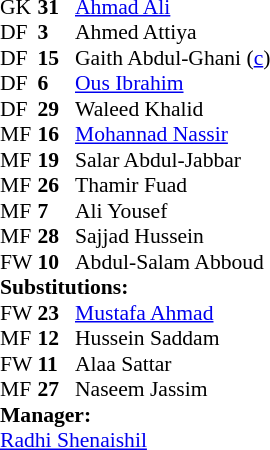<table style="font-size: 90%" cellspacing="0" cellpadding="0">
<tr>
<td colspan="4"></td>
</tr>
<tr>
<th width="25"></th>
<th width="25"></th>
</tr>
<tr>
<td>GK</td>
<td><strong>31</strong></td>
<td> <a href='#'>Ahmad Ali</a></td>
</tr>
<tr>
<td>DF</td>
<td><strong>3</strong></td>
<td> Ahmed Attiya</td>
<td></td>
</tr>
<tr>
<td>DF</td>
<td><strong>15</strong></td>
<td> Gaith Abdul-Ghani (<a href='#'>c</a>)</td>
<td></td>
</tr>
<tr>
<td>DF</td>
<td><strong>6</strong></td>
<td> <a href='#'>Ous Ibrahim</a></td>
</tr>
<tr>
<td>DF</td>
<td><strong>29</strong></td>
<td> Waleed Khalid</td>
</tr>
<tr>
<td>MF</td>
<td><strong>16</strong></td>
<td> <a href='#'>Mohannad Nassir</a></td>
</tr>
<tr>
<td>MF</td>
<td><strong>19</strong></td>
<td> Salar Abdul-Jabbar</td>
<td></td>
<td></td>
</tr>
<tr>
<td>MF</td>
<td><strong>26</strong></td>
<td> Thamir Fuad</td>
<td></td>
<td></td>
</tr>
<tr>
<td>MF</td>
<td><strong>7</strong></td>
<td> Ali Yousef</td>
<td></td>
</tr>
<tr>
<td>MF</td>
<td><strong>28</strong></td>
<td> Sajjad Hussein</td>
<td></td>
<td></td>
</tr>
<tr>
<td>FW</td>
<td><strong>10</strong></td>
<td> Abdul-Salam Abboud</td>
<td></td>
</tr>
<tr>
<td colspan=4><strong>Substitutions:</strong></td>
</tr>
<tr>
<td>FW</td>
<td><strong>23</strong></td>
<td> <a href='#'>Mustafa Ahmad</a></td>
<td></td>
<td></td>
</tr>
<tr>
<td>MF</td>
<td><strong>12</strong></td>
<td> Hussein Saddam</td>
<td></td>
<td></td>
</tr>
<tr>
<td>FW</td>
<td><strong>11</strong></td>
<td> Alaa Sattar</td>
<td></td>
<td></td>
</tr>
<tr>
<td>MF</td>
<td><strong>27</strong></td>
<td> Naseem Jassim</td>
<td></td>
<td></td>
</tr>
<tr>
<td colspan=4><strong>Manager:</strong></td>
</tr>
<tr>
<td colspan="4"> <a href='#'>Radhi Shenaishil</a></td>
</tr>
</table>
